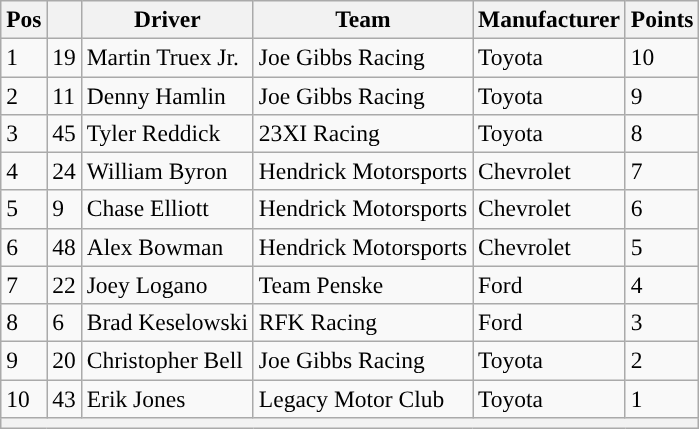<table class="wikitable" style="font-size:98%">
<tr>
<th>Pos</th>
<th></th>
<th>Driver</th>
<th>Team</th>
<th>Manufacturer</th>
<th>Points</th>
</tr>
<tr>
<td>1</td>
<td>19</td>
<td>Martin Truex Jr.</td>
<td>Joe Gibbs Racing</td>
<td>Toyota</td>
<td>10</td>
</tr>
<tr>
<td>2</td>
<td>11</td>
<td>Denny Hamlin</td>
<td>Joe Gibbs Racing</td>
<td>Toyota</td>
<td>9</td>
</tr>
<tr>
<td>3</td>
<td>45</td>
<td>Tyler Reddick</td>
<td>23XI Racing</td>
<td>Toyota</td>
<td>8</td>
</tr>
<tr>
<td>4</td>
<td>24</td>
<td>William Byron</td>
<td>Hendrick Motorsports</td>
<td>Chevrolet</td>
<td>7</td>
</tr>
<tr>
<td>5</td>
<td>9</td>
<td>Chase Elliott</td>
<td>Hendrick Motorsports</td>
<td>Chevrolet</td>
<td>6</td>
</tr>
<tr>
<td>6</td>
<td>48</td>
<td>Alex Bowman</td>
<td>Hendrick Motorsports</td>
<td>Chevrolet</td>
<td>5</td>
</tr>
<tr>
<td>7</td>
<td>22</td>
<td>Joey Logano</td>
<td>Team Penske</td>
<td>Ford</td>
<td>4</td>
</tr>
<tr>
<td>8</td>
<td>6</td>
<td>Brad Keselowski</td>
<td>RFK Racing</td>
<td>Ford</td>
<td>3</td>
</tr>
<tr>
<td>9</td>
<td>20</td>
<td>Christopher Bell</td>
<td>Joe Gibbs Racing</td>
<td>Toyota</td>
<td>2</td>
</tr>
<tr>
<td>10</td>
<td>43</td>
<td>Erik Jones</td>
<td>Legacy Motor Club</td>
<td>Toyota</td>
<td>1</td>
</tr>
<tr>
<th colspan="6"></th>
</tr>
</table>
